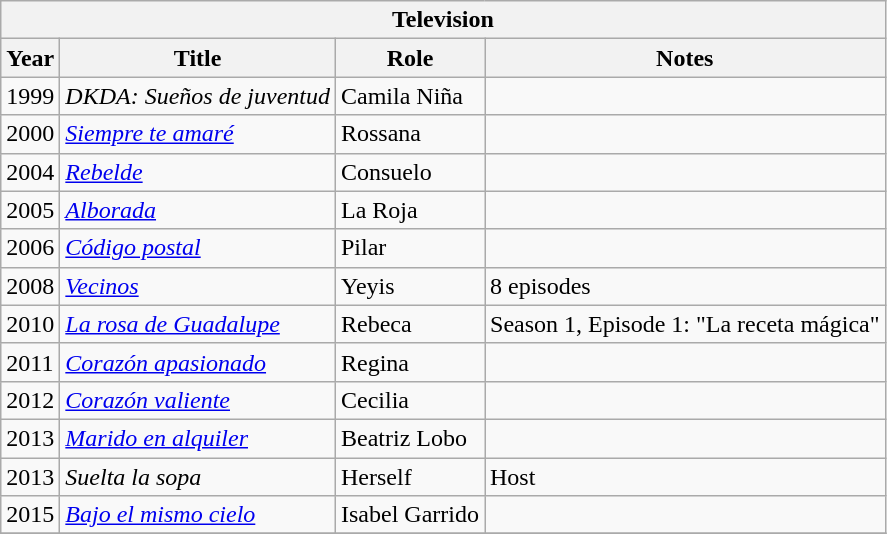<table class="wikitable">
<tr>
<th colspan="5">Television</th>
</tr>
<tr>
<th>Year</th>
<th>Title</th>
<th>Role</th>
<th>Notes</th>
</tr>
<tr>
<td>1999</td>
<td><em>DKDA: Sueños de juventud</em></td>
<td>Camila Niña</td>
<td></td>
</tr>
<tr>
<td>2000</td>
<td><em><a href='#'>Siempre te amaré</a></em></td>
<td>Rossana</td>
<td></td>
</tr>
<tr>
<td>2004</td>
<td><em><a href='#'>Rebelde</a></em></td>
<td>Consuelo</td>
<td></td>
</tr>
<tr>
<td>2005</td>
<td><em><a href='#'>Alborada</a></em></td>
<td>La Roja</td>
<td></td>
</tr>
<tr>
<td>2006</td>
<td><em><a href='#'>Código postal</a></em></td>
<td>Pilar</td>
<td></td>
</tr>
<tr>
<td>2008</td>
<td><em><a href='#'>Vecinos</a></em></td>
<td>Yeyis</td>
<td>8 episodes</td>
</tr>
<tr>
<td>2010</td>
<td><em><a href='#'>La rosa de Guadalupe</a></em></td>
<td>Rebeca</td>
<td>Season 1, Episode 1: "La receta mágica"</td>
</tr>
<tr>
<td>2011</td>
<td><em><a href='#'>Corazón apasionado</a></em></td>
<td>Regina</td>
<td></td>
</tr>
<tr>
<td>2012</td>
<td><em><a href='#'>Corazón valiente</a></em></td>
<td>Cecilia</td>
<td></td>
</tr>
<tr>
<td>2013</td>
<td><em><a href='#'>Marido en alquiler</a></em></td>
<td>Beatriz Lobo</td>
<td></td>
</tr>
<tr>
<td>2013</td>
<td><em>Suelta la sopa</em></td>
<td>Herself</td>
<td>Host</td>
</tr>
<tr>
<td>2015</td>
<td><em><a href='#'>Bajo el mismo cielo</a></em></td>
<td>Isabel Garrido</td>
<td></td>
</tr>
<tr>
</tr>
</table>
